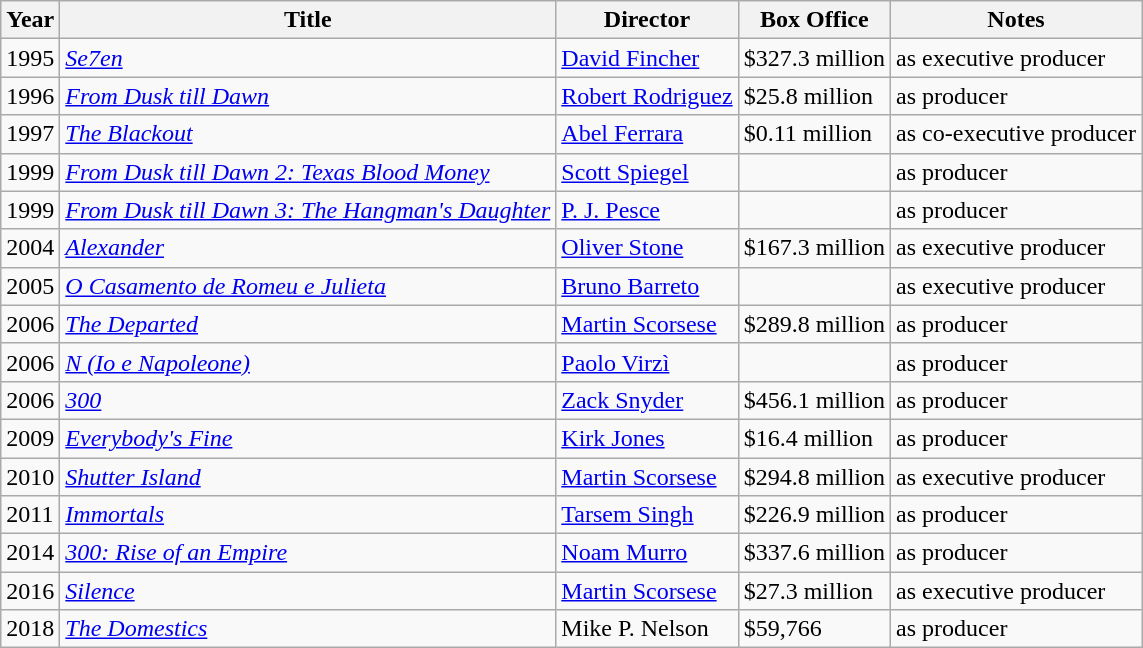<table class="wikitable sortable">
<tr>
<th>Year</th>
<th>Title</th>
<th>Director</th>
<th>Box Office</th>
<th>Notes</th>
</tr>
<tr>
<td>1995</td>
<td><em><a href='#'>Se7en</a></em></td>
<td><a href='#'>David Fincher</a></td>
<td>$327.3 million</td>
<td>as executive producer</td>
</tr>
<tr>
<td>1996</td>
<td><em><a href='#'>From Dusk till Dawn</a></em></td>
<td><a href='#'>Robert Rodriguez</a></td>
<td>$25.8 million</td>
<td>as producer</td>
</tr>
<tr>
<td>1997</td>
<td><em><a href='#'>The Blackout</a></em></td>
<td><a href='#'>Abel Ferrara</a></td>
<td>$0.11 million</td>
<td>as co-executive producer</td>
</tr>
<tr>
<td>1999</td>
<td><em><a href='#'>From Dusk till Dawn 2: Texas Blood Money</a></em></td>
<td><a href='#'>Scott Spiegel</a></td>
<td></td>
<td>as producer</td>
</tr>
<tr>
<td>1999</td>
<td><em><a href='#'>From Dusk till Dawn 3: The Hangman's Daughter</a></em></td>
<td><a href='#'>P. J. Pesce</a></td>
<td></td>
<td>as producer</td>
</tr>
<tr>
<td>2004</td>
<td><em><a href='#'>Alexander</a></em></td>
<td><a href='#'>Oliver Stone</a></td>
<td>$167.3 million</td>
<td>as executive producer</td>
</tr>
<tr>
<td>2005</td>
<td><em><a href='#'>O Casamento de Romeu e Julieta</a></em></td>
<td><a href='#'>Bruno Barreto</a></td>
<td></td>
<td>as executive producer</td>
</tr>
<tr>
<td>2006</td>
<td><em><a href='#'>The Departed</a></em></td>
<td><a href='#'>Martin Scorsese</a></td>
<td>$289.8 million</td>
<td>as producer</td>
</tr>
<tr>
<td>2006</td>
<td><em><a href='#'>N (Io e Napoleone)</a></em></td>
<td><a href='#'>Paolo Virzì</a></td>
<td></td>
<td>as producer</td>
</tr>
<tr>
<td>2006</td>
<td><em><a href='#'>300</a></em></td>
<td><a href='#'>Zack Snyder</a></td>
<td>$456.1 million</td>
<td>as producer</td>
</tr>
<tr>
<td>2009</td>
<td><em><a href='#'>Everybody's Fine</a></em></td>
<td><a href='#'>Kirk Jones</a></td>
<td>$16.4 million</td>
<td>as producer</td>
</tr>
<tr>
<td>2010</td>
<td><em><a href='#'>Shutter Island</a></em></td>
<td><a href='#'>Martin Scorsese</a></td>
<td>$294.8 million</td>
<td>as executive producer</td>
</tr>
<tr>
<td>2011</td>
<td><em><a href='#'>Immortals</a></em></td>
<td><a href='#'>Tarsem Singh</a></td>
<td>$226.9 million</td>
<td>as producer</td>
</tr>
<tr>
<td>2014</td>
<td><em><a href='#'>300: Rise of an Empire</a></em></td>
<td><a href='#'>Noam Murro</a></td>
<td>$337.6 million</td>
<td>as producer</td>
</tr>
<tr>
<td>2016</td>
<td><em><a href='#'>Silence</a></em></td>
<td><a href='#'>Martin Scorsese</a></td>
<td>$27.3 million</td>
<td>as executive producer</td>
</tr>
<tr>
<td>2018</td>
<td><em><a href='#'>The Domestics</a></em></td>
<td>Mike P. Nelson</td>
<td>$59,766</td>
<td>as producer</td>
</tr>
</table>
